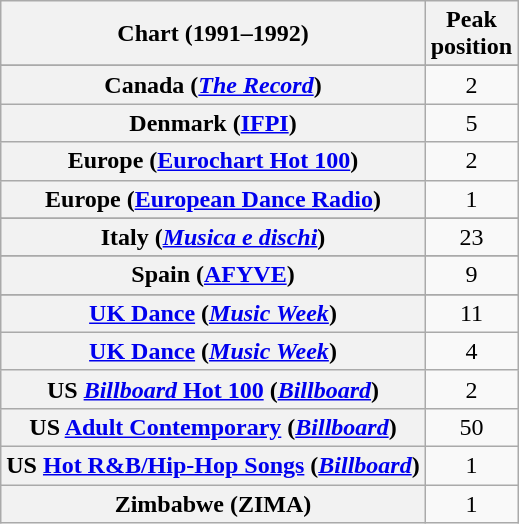<table class="wikitable sortable plainrowheaders" style="text-align:center">
<tr>
<th scope="col">Chart (1991–1992)</th>
<th scope="col">Peak<br>position</th>
</tr>
<tr>
</tr>
<tr>
</tr>
<tr>
</tr>
<tr>
</tr>
<tr>
<th scope="row">Canada (<a href='#'><em>The Record</em></a>)</th>
<td>2</td>
</tr>
<tr>
<th scope="row">Denmark (<a href='#'>IFPI</a>)</th>
<td>5</td>
</tr>
<tr>
<th scope="row">Europe (<a href='#'>Eurochart Hot 100</a>)</th>
<td>2</td>
</tr>
<tr>
<th scope="row">Europe (<a href='#'>European Dance Radio</a>)</th>
<td>1</td>
</tr>
<tr>
</tr>
<tr>
</tr>
<tr>
</tr>
<tr>
<th scope="row">Italy (<em><a href='#'>Musica e dischi</a></em>)</th>
<td>23</td>
</tr>
<tr>
</tr>
<tr>
</tr>
<tr>
</tr>
<tr>
</tr>
<tr>
<th scope="row">Spain (<a href='#'>AFYVE</a>)</th>
<td>9</td>
</tr>
<tr>
</tr>
<tr>
</tr>
<tr>
</tr>
<tr>
</tr>
<tr>
<th scope="row"><a href='#'>UK Dance</a> (<em><a href='#'>Music Week</a></em>)</th>
<td>11</td>
</tr>
<tr>
<th scope="row"><a href='#'>UK Dance</a> (<em><a href='#'>Music Week</a></em>)<br></th>
<td>4</td>
</tr>
<tr>
<th scope="row">US <a href='#'><em>Billboard</em> Hot 100</a> (<em><a href='#'>Billboard</a></em>)</th>
<td>2</td>
</tr>
<tr>
<th scope="row">US <a href='#'>Adult Contemporary</a> (<em><a href='#'>Billboard</a></em>)</th>
<td>50</td>
</tr>
<tr>
<th scope="row">US <a href='#'>Hot R&B/Hip-Hop Songs</a> (<em><a href='#'>Billboard</a></em>)</th>
<td>1</td>
</tr>
<tr>
<th scope="row">Zimbabwe (ZIMA)</th>
<td>1</td>
</tr>
</table>
